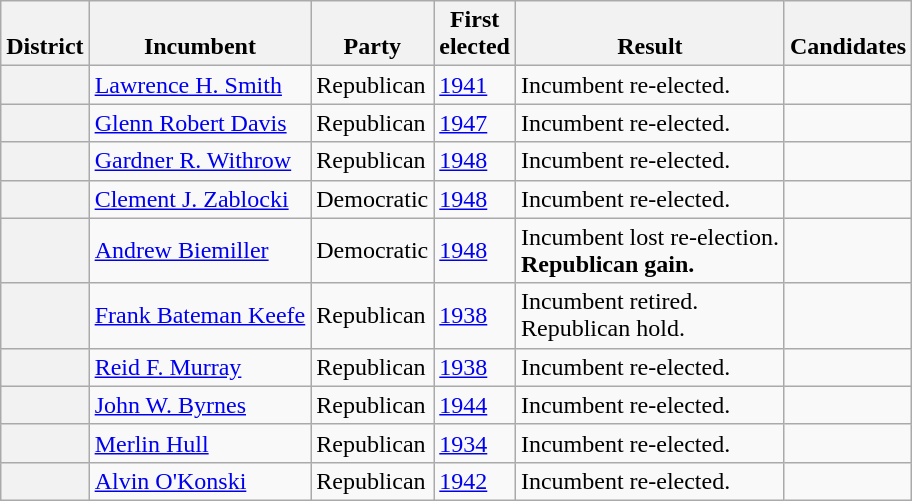<table class=wikitable>
<tr valign=bottom>
<th>District</th>
<th>Incumbent</th>
<th>Party</th>
<th>First<br>elected</th>
<th>Result</th>
<th>Candidates</th>
</tr>
<tr>
<th></th>
<td><a href='#'>Lawrence H. Smith</a></td>
<td>Republican</td>
<td><a href='#'>1941</a></td>
<td>Incumbent re-elected.</td>
<td nowrap></td>
</tr>
<tr>
<th></th>
<td><a href='#'>Glenn Robert Davis</a></td>
<td>Republican</td>
<td><a href='#'>1947</a></td>
<td>Incumbent re-elected.</td>
<td nowrap></td>
</tr>
<tr>
<th></th>
<td><a href='#'>Gardner R. Withrow</a></td>
<td>Republican</td>
<td><a href='#'>1948</a></td>
<td>Incumbent re-elected.</td>
<td nowrap></td>
</tr>
<tr>
<th></th>
<td><a href='#'>Clement J. Zablocki</a></td>
<td>Democratic</td>
<td><a href='#'>1948</a></td>
<td>Incumbent re-elected.</td>
<td nowrap></td>
</tr>
<tr>
<th></th>
<td><a href='#'>Andrew Biemiller</a></td>
<td>Democratic</td>
<td><a href='#'>1948</a></td>
<td>Incumbent lost re-election.<br><strong>Republican gain.</strong></td>
<td nowrap></td>
</tr>
<tr>
<th></th>
<td><a href='#'>Frank Bateman Keefe</a></td>
<td>Republican</td>
<td><a href='#'>1938</a></td>
<td>Incumbent retired.<br>Republican hold.</td>
<td nowrap></td>
</tr>
<tr>
<th></th>
<td><a href='#'>Reid F. Murray</a></td>
<td>Republican</td>
<td><a href='#'>1938</a></td>
<td>Incumbent re-elected.</td>
<td nowrap></td>
</tr>
<tr>
<th></th>
<td><a href='#'>John W. Byrnes</a></td>
<td>Republican</td>
<td><a href='#'>1944</a></td>
<td>Incumbent re-elected.</td>
<td nowrap></td>
</tr>
<tr>
<th></th>
<td><a href='#'>Merlin Hull</a></td>
<td>Republican</td>
<td><a href='#'>1934</a></td>
<td>Incumbent re-elected.</td>
<td nowrap></td>
</tr>
<tr>
<th></th>
<td><a href='#'>Alvin O'Konski</a></td>
<td>Republican</td>
<td><a href='#'>1942</a></td>
<td>Incumbent re-elected.</td>
<td nowrap></td>
</tr>
</table>
